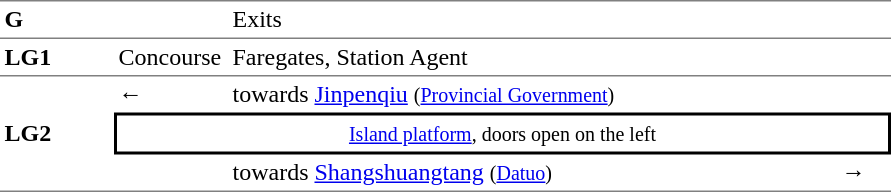<table table border=0 cellspacing=0 cellpadding=3>
<tr>
<td style="border-bottom:solid 1px gray; border-top:solid 1px gray;" valign=top><strong>G</strong></td>
<td style="border-bottom:solid 1px gray; border-top:solid 1px gray;" valign=top></td>
<td style="border-bottom:solid 1px gray; border-top:solid 1px gray;" valign=top>Exits</td>
<td style="border-bottom:solid 1px gray; border-top:solid 1px gray;" valign=top></td>
</tr>
<tr>
<td style="border-bottom:solid 1px gray;" width=70><strong>LG1</strong></td>
<td style="border-bottom:solid 1px gray;" width=70>Concourse</td>
<td style="border-bottom:solid 1px gray;" width=400>Faregates, Station Agent</td>
<td style="border-bottom:solid 1px gray;" width=30></td>
</tr>
<tr>
<td style="border-bottom:solid 1px gray;" rowspan=3><strong>LG2</strong></td>
<td>←</td>
<td> towards <a href='#'>Jinpenqiu</a> <small>(<a href='#'>Provincial Government</a>)</small></td>
<td></td>
</tr>
<tr>
<td style="border-right:solid 2px black;border-left:solid 2px black;border-top:solid 2px black;border-bottom:solid 2px black;text-align:center;" colspan=3><small><a href='#'>Island platform</a>, doors open on the left</small></td>
</tr>
<tr>
<td style="border-bottom:solid 1px gray;"></td>
<td style="border-bottom:solid 1px gray;"> towards <a href='#'>Shangshuangtang</a> <small>(<a href='#'>Datuo</a>)</small></td>
<td style="border-bottom:solid 1px gray;">→</td>
</tr>
<tr>
</tr>
</table>
